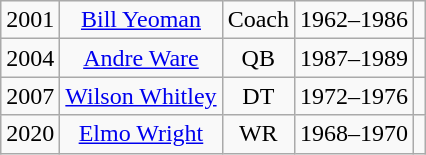<table class="wikitable" style="text-align:center">
<tr>
<td>2001</td>
<td><a href='#'>Bill Yeoman</a></td>
<td>Coach</td>
<td>1962–1986</td>
<td></td>
</tr>
<tr>
<td>2004</td>
<td><a href='#'>Andre Ware</a></td>
<td>QB</td>
<td>1987–1989</td>
<td></td>
</tr>
<tr>
<td>2007</td>
<td><a href='#'>Wilson Whitley</a></td>
<td>DT</td>
<td>1972–1976</td>
<td></td>
</tr>
<tr>
<td>2020</td>
<td><a href='#'>Elmo Wright</a></td>
<td>WR</td>
<td>1968–1970</td>
<td></td>
</tr>
</table>
